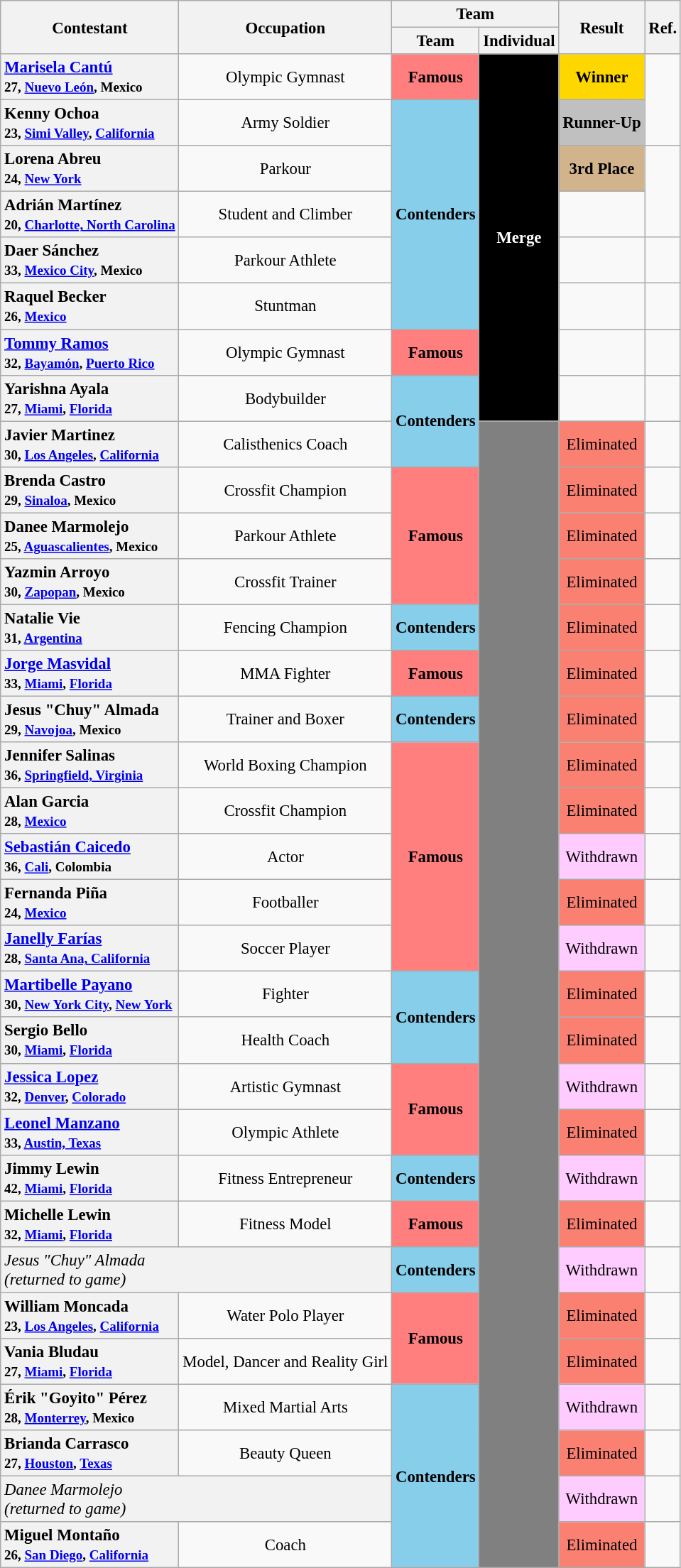<table class="wikitable mw-collapsible" style="text-align:center; font-size:95%" align="center" cellspacing="0" cellpadding="3" border="2">
<tr>
<th rowspan="2">Contestant</th>
<th rowspan="2">Occupation</th>
<th colspan="2">Team</th>
<th rowspan="2">Result</th>
<th rowspan="2">Ref.</th>
</tr>
<tr>
<th>Team</th>
<th>Individual</th>
</tr>
<tr>
<th scope="row" style="text-align:left;"><strong><a href='#'>Marisela Cantú</a></strong><br><small>27, <a href='#'>Nuevo León</a>, Mexico</small><br></th>
<td>Olympic Gymnast</td>
<td style="background:#FF7F7F;color:#black;"><strong>Famous</strong></td>
<td style="background:black;color:#fff;" rowspan=8><strong>Merge</strong></td>
<td bgcolor="gold"><strong>Winner</strong><br></td>
<td rowspan="2"></td>
</tr>
<tr>
<th scope="row" style="text-align:left;"><strong>Kenny Ochoa</strong><br><small>23, <a href='#'>Simi Valley</a>, <a href='#'>California</a></small><br> </th>
<td>Army Soldier</td>
<td rowspan="5" style="background:#87CEEB;color:#black;"><strong>Contenders</strong></td>
<td bgcolor="silver"><strong>Runner-Up</strong><br> </td>
</tr>
<tr>
<th scope="row" style="text-align:left;"><strong>Lorena Abreu</strong><br><small>24, <a href='#'>New York</a></small><br> </th>
<td>Parkour</td>
<td bgcolor="tan"><strong>3rd Place</strong><br></td>
<td rowspan="2"></td>
</tr>
<tr>
<th scope="row" style="text-align:left;"><strong>Adrián Martínez</strong><br><small>20, <a href='#'>Charlotte, North Carolina</a></small><br> </th>
<td>Student and Climber</td>
<td><br></td>
</tr>
<tr>
<th scope="row" style="text-align:left;"><strong>Daer Sánchez</strong><br><small>33, <a href='#'>Mexico City</a>, Mexico</small><br></th>
<td>Parkour Athlete</td>
<td><br></td>
<td></td>
</tr>
<tr>
<th scope="row" style="text-align:left;"><strong>Raquel Becker</strong><br><small>26, <a href='#'>Mexico</a></small><br></th>
<td>Stuntman</td>
<td><br></td>
<td></td>
</tr>
<tr>
<th scope="row" style="text-align:left;"><strong><a href='#'>Tommy Ramos</a></strong><br><small>32, <a href='#'>Bayamón</a>, <a href='#'>Puerto Rico</a></small><br></th>
<td>Olympic Gymnast</td>
<td style="background:#FF7F7F;color:#black;"><strong>Famous</strong></td>
<td><br></td>
<td></td>
</tr>
<tr>
<th scope="row" style="text-align:left;"><strong>Yarishna Ayala</strong><br><small>27, <a href='#'>Miami</a>, <a href='#'>Florida</a></small><br> </th>
<td>Bodybuilder</td>
<td rowspan="2" style="background:#87CEEB;color:#black;"><strong>Contenders</strong></td>
<td><br></td>
<td></td>
</tr>
<tr>
<th scope="row" style="text-align:left;"><strong>Javier Martinez</strong><br><small>30, <a href='#'>Los Angeles</a>, <a href='#'>California</a></small><br> </th>
<td>Calisthenics Coach</td>
<td rowspan="25" align="left" bgcolor="Gray"></td>
<td bgcolor="#fa8072">Eliminated<br></td>
<td></td>
</tr>
<tr>
<th scope="row" style="text-align:left;"><strong>Brenda Castro</strong><br><small>29, <a href='#'>Sinaloa</a>, Mexico</small><br></th>
<td>Crossfit Champion</td>
<td rowspan="3" style="background:#FF7F7F;color:#black;"><strong>Famous</strong></td>
<td bgcolor="#fa8072">Eliminated<br></td>
<td></td>
</tr>
<tr>
<th scope="row" style="text-align:left;"><strong>Danee Marmolejo</strong><br><small>25, <a href='#'>Aguascalientes</a>, Mexico</small><br></th>
<td>Parkour Athlete</td>
<td bgcolor="#fa8072">Eliminated<br></td>
<td></td>
</tr>
<tr>
<th scope="row" style="text-align:left;"><strong>Yazmin Arroyo</strong><br><small>30, <a href='#'>Zapopan</a>, Mexico</small><br></th>
<td>Crossfit Trainer</td>
<td bgcolor="#fa8072">Eliminated<br></td>
<td></td>
</tr>
<tr>
<th scope="row" style="text-align:left;"><strong>Natalie Vie</strong><br><small>31, <a href='#'>Argentina</a></small><br></th>
<td>Fencing Champion</td>
<td style="background:#87CEEB;color:#black;"><strong>Contenders</strong></td>
<td bgcolor="#fa8072">Eliminated<br></td>
<td></td>
</tr>
<tr>
<th scope="row" style="text-align:left;"><strong><a href='#'>Jorge Masvidal</a></strong><br><small>33, <a href='#'>Miami</a>, <a href='#'>Florida</a></small><br>  </th>
<td>MMA Fighter</td>
<td style="background:#FF7F7F;color:#black;"><strong>Famous</strong></td>
<td bgcolor="#fa8072">Eliminated<br></td>
<td></td>
</tr>
<tr>
<th scope="row" style="text-align:left;"><strong>Jesus "Chuy" Almada</strong><br><small>29, <a href='#'>Navojoa</a>, Mexico</small><br></th>
<td>Trainer and Boxer</td>
<td style="background:#87CEEB;color:#black;"><strong>Contenders</strong></td>
<td bgcolor="#fa8072">Eliminated<br></td>
<td></td>
</tr>
<tr>
<th scope="row" style="text-align:left;"><strong>Jennifer Salinas</strong><br><small>36, <a href='#'>Springfield, Virginia</a></small><br> </th>
<td>World Boxing Champion</td>
<td rowspan="5" style="background:#FF7F7F;color:#black;"><strong>Famous</strong></td>
<td bgcolor="#fa8072">Eliminated<br></td>
<td></td>
</tr>
<tr>
<th scope="row" style="text-align:left;"><strong>Alan Garcia</strong><br><small>28, <a href='#'>Mexico</a></small><br></th>
<td>Crossfit Champion</td>
<td bgcolor="#fa8072">Eliminated<br></td>
<td></td>
</tr>
<tr>
<th scope="row" style="text-align:left;"><strong><a href='#'>Sebastián Caicedo</a></strong><br><small>36, <a href='#'>Cali</a>, Colombia</small><br></th>
<td>Actor</td>
<td bgcolor="#ffccff">Withdrawn<br></td>
<td></td>
</tr>
<tr>
<th scope="row" style="text-align:left;"><strong>Fernanda Piña</strong><br><small>24, <a href='#'>Mexico</a></small><br></th>
<td>Footballer</td>
<td bgcolor="#fa8072">Eliminated<br></td>
<td></td>
</tr>
<tr>
<th scope="row" style="text-align:left;"><strong><a href='#'>Janelly Farías</a></strong><br><small>28, <a href='#'>Santa Ana, California</a></small><br> </th>
<td>Soccer Player</td>
<td bgcolor="#ffccff">Withdrawn<br></td>
<td></td>
</tr>
<tr>
<th scope="row" style="text-align:left;"><strong><a href='#'>Martibelle Payano</a></strong><br><small>30, <a href='#'>New York City</a>, <a href='#'>New York</a></small><br> </th>
<td>Fighter</td>
<td rowspan="2" style="background:#87CEEB;color:#black;"><strong>Contenders</strong></td>
<td bgcolor="#fa8072">Eliminated<br></td>
<td></td>
</tr>
<tr>
<th scope="row" style="text-align:left;"><strong>Sergio Bello</strong><br><small>30, <a href='#'>Miami</a>, <a href='#'>Florida</a></small><br> </th>
<td>Health Coach</td>
<td bgcolor="#fa8072">Eliminated<br></td>
<td></td>
</tr>
<tr>
<th scope="row" style="text-align:left;"><strong><a href='#'>Jessica Lopez</a></strong><br><small>32, <a href='#'>Denver</a>, <a href='#'>Colorado</a></small><br> </th>
<td>Artistic Gymnast</td>
<td rowspan="2" style="background:#FF7F7F;color:#black;"><strong>Famous</strong></td>
<td bgcolor="#ffccff">Withdrawn<br></td>
<td></td>
</tr>
<tr>
<th scope="row" style="text-align:left;"><strong><a href='#'>Leonel Manzano</a></strong><br><small>33, <a href='#'>Austin, Texas</a></small><br> </th>
<td>Olympic Athlete</td>
<td bgcolor="#fa8072">Eliminated<br></td>
<td></td>
</tr>
<tr>
<th scope="row" style="text-align:left;"><strong>Jimmy Lewin</strong><br><small>42, <a href='#'>Miami</a>, <a href='#'>Florida</a></small><br> </th>
<td>Fitness Entrepreneur</td>
<td style="background:#87CEEB;color:#black;"><strong>Contenders</strong></td>
<td bgcolor="#ffccff">Withdrawn<br></td>
<td></td>
</tr>
<tr>
<th scope="row" style="text-align:left;"><strong>Michelle Lewin</strong><br><small>32, <a href='#'>Miami</a>, <a href='#'>Florida</a></small><br> </th>
<td>Fitness Model</td>
<td style="background:#FF7F7F;color:#black;"><strong>Famous</strong></td>
<td bgcolor="#fa8072">Eliminated<br></td>
<td></td>
</tr>
<tr>
<th colspan="2" scope="row" style="text-align:left; font-weight:normal"><em>Jesus "Chuy" Almada</em><br><em>(returned to game)</em></th>
<td style="background:#87CEEB;color:#black;"><strong>Contenders</strong></td>
<td bgcolor="#ffccff">Withdrawn<br></td>
<td></td>
</tr>
<tr>
<th scope="row" style="text-align:left;"><strong>William Moncada</strong><br><small>23, <a href='#'>Los Angeles</a>, <a href='#'>California</a></small><br> </th>
<td>Water Polo Player</td>
<td rowspan="2" style="background:#FF7F7F;color:#black;"><strong>Famous</strong></td>
<td bgcolor="#fa8072">Eliminated<br></td>
<td></td>
</tr>
<tr>
<th scope="row" style="text-align:left;"><strong>Vania Bludau</strong><br><small>27, <a href='#'>Miami</a>, <a href='#'>Florida</a></small><br> </th>
<td>Model, Dancer and Reality Girl</td>
<td bgcolor="#fa8072">Eliminated<br></td>
<td></td>
</tr>
<tr>
<th scope="row" style="text-align:left;"><strong>Érik "Goyito" Pérez</strong><br><small>28, <a href='#'>Monterrey</a>, Mexico</small><br></th>
<td>Mixed Martial Arts</td>
<td rowspan="4" style="background:#87CEEB;color:#black;"><strong>Contenders</strong></td>
<td bgcolor="#ffccff">Withdrawn<br></td>
<td></td>
</tr>
<tr>
<th scope="row" style="text-align:left;"><strong>Brianda Carrasco</strong><br><small>27, <a href='#'>Houston</a>, <a href='#'>Texas</a></small><br></th>
<td>Beauty Queen</td>
<td bgcolor="#fa8072">Eliminated<br></td>
<td></td>
</tr>
<tr>
<th colspan="2" scope="row" style="text-align:left; font-weight:normal"><em>Danee Marmolejo<br>(returned to game)</em></th>
<td bgcolor="#ffccff">Withdrawn<br></td>
<td></td>
</tr>
<tr>
<th scope="row" style="text-align:left;"><strong>Miguel Montaño</strong><br><small>26, <a href='#'>San Diego</a>, <a href='#'>California</a></small><br> </th>
<td>Coach</td>
<td bgcolor="#fa8072">Eliminated<br></td>
<td></td>
</tr>
</table>
